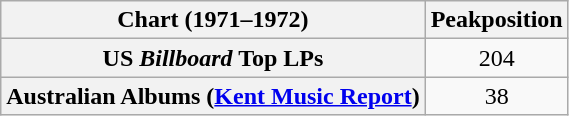<table class="wikitable plainrowheaders">
<tr>
<th>Chart (1971–1972)</th>
<th>Peakposition</th>
</tr>
<tr>
<th scope="row">US <em>Billboard</em> Top LPs</th>
<td align="center">204</td>
</tr>
<tr>
<th scope="row">Australian Albums (<a href='#'>Kent Music Report</a>)</th>
<td align="center">38</td>
</tr>
</table>
